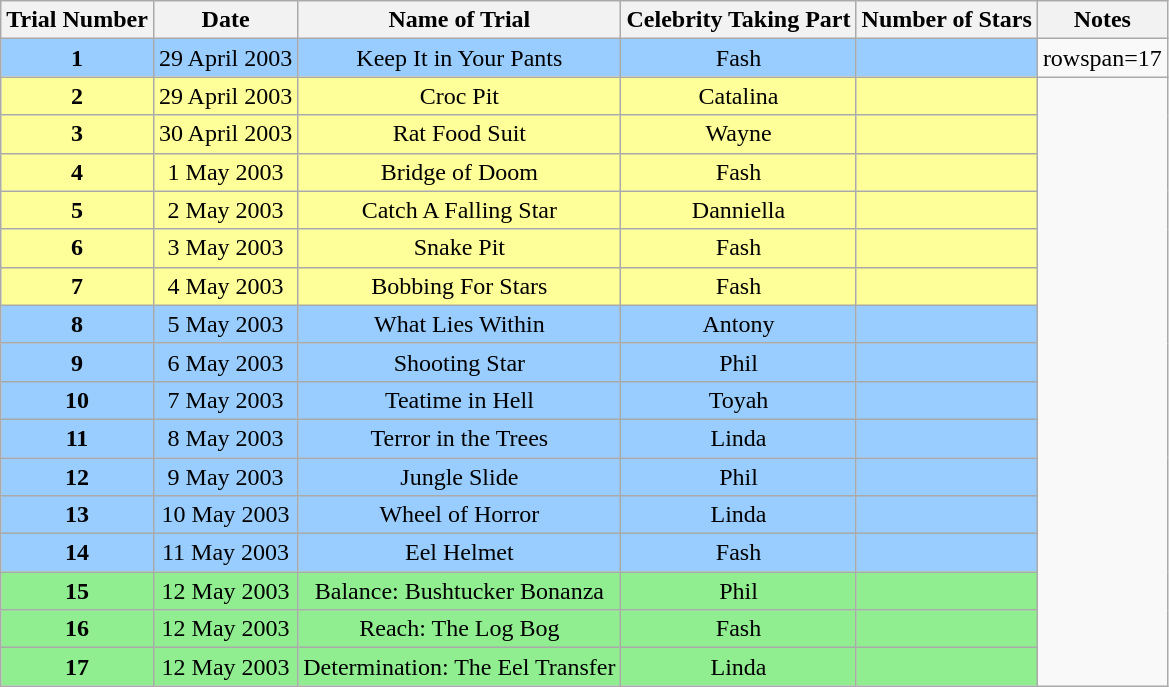<table class=wikitable style="text-align:center">
<tr>
<th>Trial Number</th>
<th>Date</th>
<th>Name of Trial</th>
<th>Celebrity Taking Part</th>
<th>Number of Stars</th>
<th>Notes</th>
</tr>
<tr>
<td style="background:#99CCFF;" align="center"><strong>1</strong></td>
<td style="background:#99CCFF;">29 April 2003</td>
<td style="background:#99CCFF;">Keep It in Your Pants</td>
<td style="background:#99CCFF;">Fash</td>
<td style="background:#99CCFF;"></td>
<td>rowspan=17 </td>
</tr>
<tr>
<td style="background:#FFFF99;" align="center"><strong>2</strong></td>
<td style="background:#FFFF99;">29 April 2003</td>
<td style="background:#FFFF99;">Croc Pit</td>
<td style="background:#FFFF99;">Catalina</td>
<td style="background:#FFFF99;"></td>
</tr>
<tr>
<td style="background:#FFFF99;" align="center"><strong>3</strong></td>
<td style="background:#FFFF99;">30 April 2003</td>
<td style="background:#FFFF99;">Rat Food Suit</td>
<td style="background:#FFFF99;">Wayne</td>
<td style="background:#FFFF99;"></td>
</tr>
<tr>
<td style="background:#FFFF99;" align="center"><strong>4</strong></td>
<td style="background:#FFFF99;">1 May 2003</td>
<td style="background:#FFFF99;">Bridge of Doom</td>
<td style="background:#FFFF99;">Fash</td>
<td style="background:#FFFF99;"></td>
</tr>
<tr>
<td style="background:#FFFF99;" align="center"><strong>5</strong></td>
<td style="background:#FFFF99;">2 May 2003</td>
<td style="background:#FFFF99;">Catch A Falling Star</td>
<td style="background:#FFFF99;">Danniella</td>
<td style="background:#FFFF99;"></td>
</tr>
<tr>
<td style="background:#FFFF99;" align="center"><strong>6</strong></td>
<td style="background:#FFFF99;">3 May 2003</td>
<td style="background:#FFFF99;">Snake Pit</td>
<td style="background:#FFFF99;">Fash</td>
<td style="background:#FFFF99;"></td>
</tr>
<tr>
<td style="background:#FFFF99;" align="center"><strong>7</strong></td>
<td style="background:#FFFF99;">4 May 2003</td>
<td style="background:#FFFF99;">Bobbing For Stars</td>
<td style="background:#FFFF99;">Fash</td>
<td style="background:#FFFF99;"></td>
</tr>
<tr>
<td style="background:#99CCFF;" align="center"><strong>8</strong></td>
<td style="background:#99CCFF;">5 May 2003</td>
<td style="background:#99CCFF;">What Lies Within</td>
<td style="background:#99CCFF;">Antony</td>
<td style="background:#99CCFF;"></td>
</tr>
<tr>
<td style="background:#99CCFF;" align="center"><strong>9</strong></td>
<td style="background:#99CCFF;">6 May 2003</td>
<td style="background:#99CCFF;">Shooting Star</td>
<td style="background:#99CCFF;">Phil</td>
<td style="background:#99CCFF;"></td>
</tr>
<tr>
<td style="background:#99CCFF;" align="center"><strong>10</strong></td>
<td style="background:#99CCFF;">7 May 2003</td>
<td style="background:#99CCFF;">Teatime in Hell</td>
<td style="background:#99CCFF;">Toyah</td>
<td style="background:#99CCFF;"></td>
</tr>
<tr>
<td style="background:#99CCFF;" align="center"><strong>11</strong></td>
<td style="background:#99CCFF;">8 May 2003</td>
<td style="background:#99CCFF;">Terror in the Trees</td>
<td style="background:#99CCFF;">Linda</td>
<td style="background:#99CCFF;"></td>
</tr>
<tr>
<td style="background:#99CCFF;" align="center"><strong>12</strong></td>
<td style="background:#99CCFF;">9 May 2003</td>
<td style="background:#99CCFF;">Jungle Slide</td>
<td style="background:#99CCFF;">Phil</td>
<td style="background:#99CCFF;"></td>
</tr>
<tr>
<td style="background:#99CCFF;" align="center"><strong>13</strong></td>
<td style="background:#99CCFF;">10 May 2003</td>
<td style="background:#99CCFF;">Wheel of Horror</td>
<td style="background:#99CCFF;">Linda</td>
<td style="background:#99CCFF;"></td>
</tr>
<tr>
<td style="background:#99CCFF;" align="center"><strong>14</strong></td>
<td style="background:#99CCFF;">11 May 2003</td>
<td style="background:#99CCFF;">Eel Helmet</td>
<td style="background:#99CCFF;">Fash</td>
<td style="background:#99CCFF;"></td>
</tr>
<tr>
<td style="background:lightgreen;" align="center"><strong>15</strong></td>
<td style="background:lightgreen;">12 May 2003</td>
<td style="background:lightgreen;">Balance: Bushtucker Bonanza</td>
<td style="background:lightgreen;">Phil</td>
<td style="background:lightgreen;"></td>
</tr>
<tr>
<td style="background:lightgreen;" align="center"><strong>16</strong></td>
<td style="background:lightgreen;">12 May 2003</td>
<td style="background:lightgreen;">Reach: The Log Bog</td>
<td style="background:lightgreen;">Fash</td>
<td style="background:lightgreen;"></td>
</tr>
<tr>
<td style="background:lightgreen;" align="center"><strong>17</strong></td>
<td style="background:lightgreen;">12 May 2003</td>
<td style="background:lightgreen;">Determination: The Eel Transfer</td>
<td style="background:lightgreen;">Linda</td>
<td style="background:lightgreen;"></td>
</tr>
</table>
